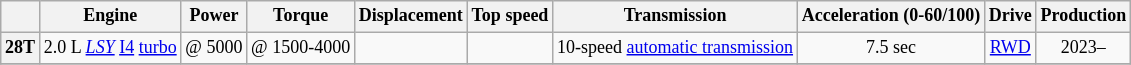<table class="wikitable collapsible" style="font-size:75%;text-align:center;">
<tr>
<th></th>
<th>Engine</th>
<th>Power</th>
<th>Torque</th>
<th>Displacement</th>
<th>Top speed</th>
<th>Transmission</th>
<th>Acceleration (0-60/100)</th>
<th>Drive</th>
<th>Production</th>
</tr>
<tr>
<th>28T</th>
<td>2.0 L <em><a href='#'>LSY</a></em> <a href='#'>I4</a> <a href='#'>turbo</a></td>
<td> @ 5000</td>
<td> @ 1500-4000</td>
<td></td>
<td></td>
<td>10-speed <a href='#'>automatic transmission</a></td>
<td>7.5 sec</td>
<td><a href='#'>RWD</a></td>
<td>2023–</td>
</tr>
<tr>
</tr>
</table>
